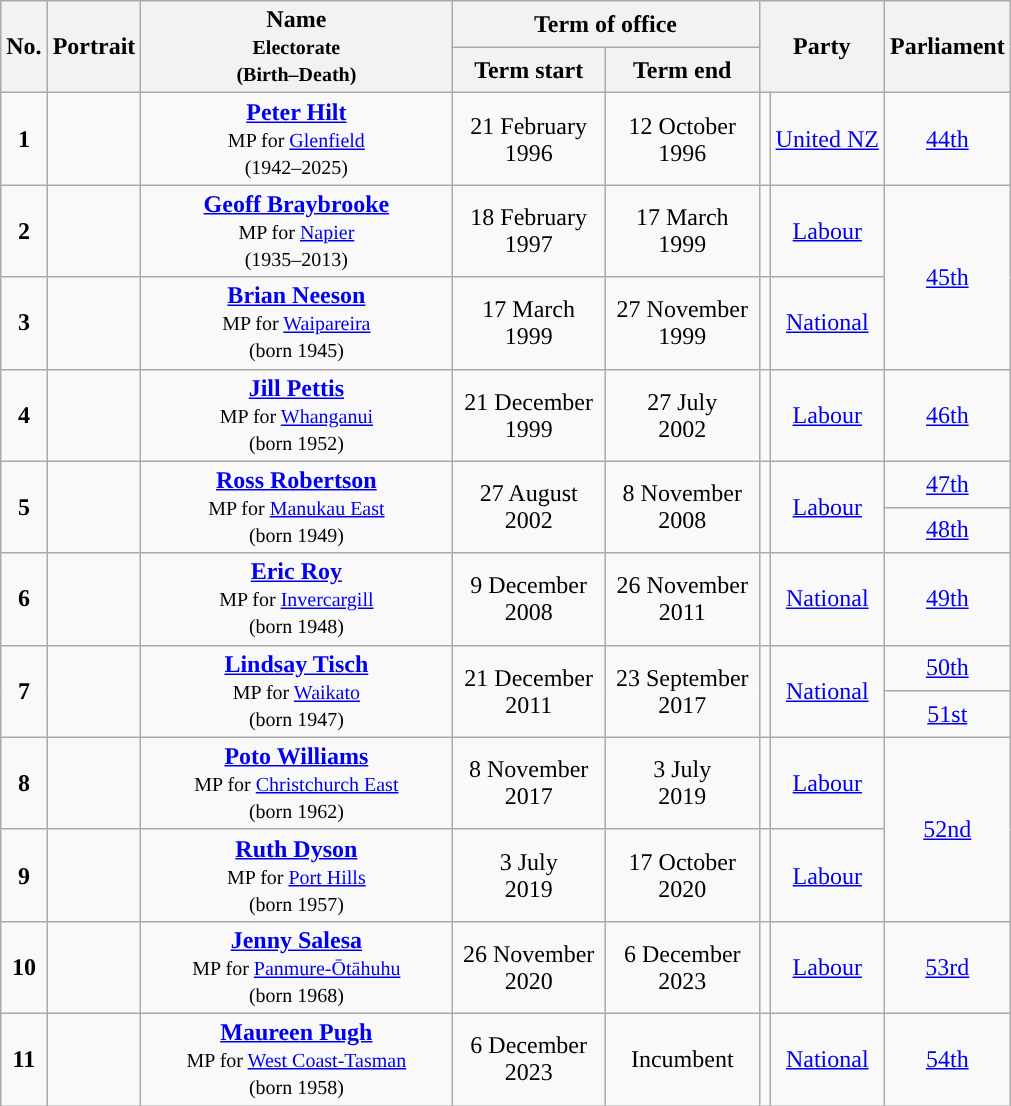<table class="wikitable" style="text-align:center">
<tr>
<th rowspan="2">No.</th>
<th rowspan="2" scope="col">Portrait</th>
<th rowspan="2" scope="col" width="200px">Name<br><small>Electorate<br>(Birth–Death)</small></th>
<th colspan="2" scope="col" width="100px">Term of office</th>
<th colspan="2" rowspan="2">Party</th>
<th rowspan="2">Parliament</th>
</tr>
<tr>
<th width="95px">Term start</th>
<th width="95px">Term end</th>
</tr>
<tr>
<td><strong>1</strong></td>
<td></td>
<td><strong><a href='#'>Peter Hilt</a></strong><br><small>MP for <a href='#'>Glenfield</a></small><br><small>(1942–2025)</small></td>
<td>21 February<br>1996</td>
<td>12 October<br>1996</td>
<td style="background:"></td>
<td><a href='#'>United NZ</a></td>
<td><a href='#'>44th</a></td>
</tr>
<tr>
<td><strong>2</strong></td>
<td></td>
<td><strong><a href='#'>Geoff Braybrooke</a></strong><br><small>MP for <a href='#'>Napier</a></small><br><small>(1935–2013)</small></td>
<td>18 February<br>1997</td>
<td>17 March<br>1999</td>
<td style="background:"></td>
<td><a href='#'>Labour</a></td>
<td rowspan="2"><a href='#'>45th</a><wbr></td>
</tr>
<tr>
<td><strong>3</strong></td>
<td></td>
<td><strong><a href='#'>Brian Neeson</a></strong><br><small>MP for <a href='#'>Waipareira</a></small><br><small>(born 1945)</small></td>
<td>17 March<br>1999</td>
<td>27 November<br>1999</td>
<td style="background:"></td>
<td><a href='#'>National</a></td>
</tr>
<tr>
<td><strong>4</strong></td>
<td></td>
<td><strong><a href='#'>Jill Pettis</a></strong><br><small>MP for <a href='#'>Whanganui</a></small><br><small>(born 1952)</small></td>
<td>21 December<br>1999</td>
<td>27 July<br>2002</td>
<td style="background:"></td>
<td><a href='#'>Labour</a></td>
<td><a href='#'>46th</a></td>
</tr>
<tr>
<td rowspan="2"><strong>5</strong></td>
<td rowspan="2"></td>
<td rowspan="2"><strong><a href='#'>Ross Robertson</a></strong><br><small>MP for <a href='#'>Manukau East</a></small><br><small>(born 1949)</small></td>
<td rowspan="2">27 August<br>2002</td>
<td rowspan="2">8 November<br>2008</td>
<td rowspan="2" style="background:"></td>
<td rowspan="2"><a href='#'>Labour</a></td>
<td><a href='#'>47th</a><wbr></td>
</tr>
<tr>
<td><a href='#'>48th</a></td>
</tr>
<tr>
<td><strong>6</strong></td>
<td></td>
<td><a href='#'><strong>Eric Roy</strong></a><br><small>MP for <a href='#'>Invercargill</a></small><br><small>(born 1948)</small></td>
<td>9 December<br>2008</td>
<td>26 November<br>2011</td>
<td style="background:"></td>
<td><a href='#'>National</a></td>
<td><a href='#'>49th</a></td>
</tr>
<tr>
<td rowspan="2"><strong>7</strong></td>
<td rowspan="2"></td>
<td rowspan="2"><strong><a href='#'>Lindsay Tisch</a></strong><br><small>MP for <a href='#'>Waikato</a></small><br><small>(born 1947)</small></td>
<td rowspan="2">21 December<br>2011</td>
<td rowspan="2">23 September<br>2017</td>
<td rowspan="2" style="background:"></td>
<td rowspan="2"><a href='#'>National</a></td>
<td><a href='#'>50th</a></td>
</tr>
<tr>
<td><a href='#'>51st</a></td>
</tr>
<tr>
<td><strong>8</strong></td>
<td></td>
<td><strong><a href='#'>Poto Williams</a></strong><br><small>MP for <a href='#'>Christchurch East</a></small><br><small>(born 1962)</small></td>
<td>8 November<br>2017</td>
<td>3 July<br>2019</td>
<td style="background:"></td>
<td><a href='#'>Labour</a></td>
<td rowspan="2"><a href='#'>52nd</a></td>
</tr>
<tr>
<td><strong>9</strong></td>
<td></td>
<td><strong><a href='#'>Ruth Dyson</a></strong><br><small>MP for <a href='#'>Port Hills</a></small><br><small>(born 1957)</small></td>
<td>3 July<br>2019</td>
<td>17 October<br>2020</td>
<td style="background:"></td>
<td><a href='#'>Labour</a></td>
</tr>
<tr>
<td><strong>10</strong></td>
<td></td>
<td><strong><a href='#'>Jenny Salesa</a></strong><br><small>MP for <a href='#'>Panmure-Ōtāhuhu</a></small><br><small>(born 1968)</small></td>
<td>26 November<br>2020</td>
<td>6 December<br>2023</td>
<td style="background:"></td>
<td><a href='#'>Labour</a></td>
<td><a href='#'>53rd</a></td>
</tr>
<tr>
<td><strong>11</strong></td>
<td></td>
<td><strong><a href='#'>Maureen Pugh</a></strong><br><small>MP for <a href='#'>West Coast-Tasman</a></small><br><small>(born 1958)</small></td>
<td>6 December<br>2023</td>
<td>Incumbent</td>
<td style="background:"></td>
<td><a href='#'>National</a></td>
<td><a href='#'>54th</a></td>
</tr>
</table>
